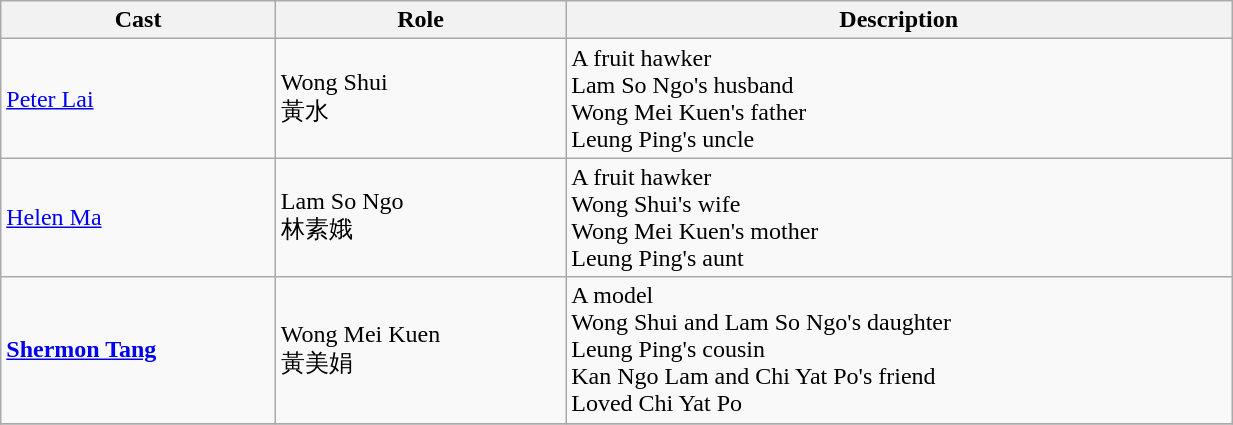<table class="wikitable" width="65%">
<tr>
<th>Cast</th>
<th>Role</th>
<th>Description</th>
</tr>
<tr>
<td><a href='#'>Peter Lai</a></td>
<td>Wong Shui<br>黃水</td>
<td>A fruit hawker<br>Lam So Ngo's husband <br>Wong Mei Kuen's father<br>Leung Ping's uncle</td>
</tr>
<tr>
<td><a href='#'>Helen Ma</a></td>
<td>Lam So Ngo<br>林素娥</td>
<td>A fruit hawker<br>Wong Shui's wife<br>Wong Mei Kuen's mother<br>Leung Ping's aunt</td>
</tr>
<tr>
<td><strong><a href='#'>Shermon Tang</a></strong></td>
<td>Wong Mei Kuen<br>黃美娟</td>
<td>A model<br>Wong Shui and Lam So Ngo's daughter<br>Leung Ping's cousin<br>Kan Ngo Lam and Chi Yat Po's friend<br>Loved Chi Yat Po</td>
</tr>
<tr>
</tr>
</table>
